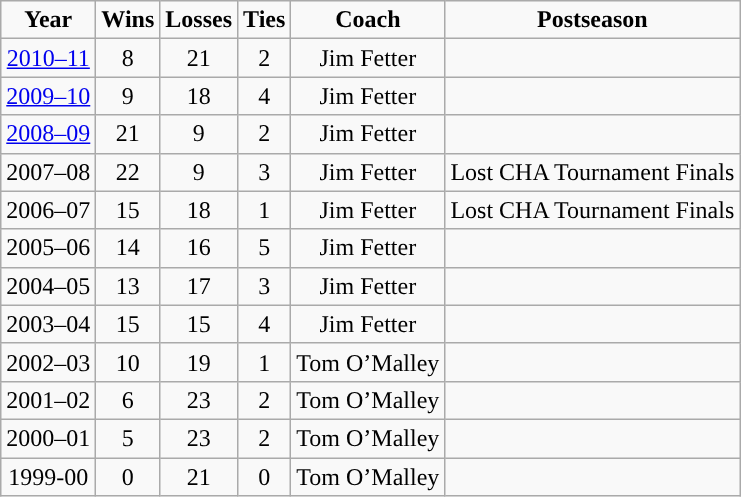<table class="wikitable" style="text-align:center">
<tr style="text-align:center; ">
<td><strong>Year</strong></td>
<td><strong>Wins</strong></td>
<td><strong>Losses</strong></td>
<td><strong>Ties</strong></td>
<td><strong>Coach</strong></td>
<td><strong>Postseason</strong></td>
</tr>
<tr style="text-align:center;" bgcolor="">
<td><a href='#'>2010–11</a></td>
<td>8</td>
<td>21</td>
<td>2</td>
<td>Jim Fetter</td>
<td></td>
</tr>
<tr style="text-align:center;" bgcolor="">
<td><a href='#'>2009–10</a></td>
<td>9</td>
<td>18</td>
<td>4</td>
<td>Jim Fetter</td>
<td></td>
</tr>
<tr style="text-align:center;" bgcolor="">
<td><a href='#'>2008–09</a></td>
<td>21</td>
<td>9</td>
<td>2</td>
<td>Jim Fetter</td>
<td></td>
</tr>
<tr style="text-align:center;" bgcolor="">
<td>2007–08</td>
<td>22</td>
<td>9</td>
<td>3</td>
<td>Jim Fetter</td>
<td>Lost CHA Tournament Finals</td>
</tr>
<tr style="text-align:center;" bgcolor="">
<td>2006–07</td>
<td>15</td>
<td>18</td>
<td>1</td>
<td>Jim Fetter</td>
<td>Lost CHA Tournament Finals</td>
</tr>
<tr style="text-align:center;" bgcolor="">
<td>2005–06</td>
<td>14</td>
<td>16</td>
<td>5</td>
<td>Jim Fetter</td>
<td></td>
</tr>
<tr style="text-align:center;" bgcolor="">
<td>2004–05</td>
<td>13</td>
<td>17</td>
<td>3</td>
<td>Jim Fetter</td>
<td></td>
</tr>
<tr style="text-align:center;" bgcolor="">
<td>2003–04</td>
<td>15</td>
<td>15</td>
<td>4</td>
<td>Jim Fetter</td>
<td></td>
</tr>
<tr style="text-align:center;" bgcolor="">
<td>2002–03</td>
<td>10</td>
<td>19</td>
<td>1</td>
<td>Tom O’Malley</td>
<td></td>
</tr>
<tr style="text-align:center;" bgcolor="">
<td>2001–02</td>
<td>6</td>
<td>23</td>
<td>2</td>
<td>Tom O’Malley</td>
<td></td>
</tr>
<tr style="text-align:center;" bgcolor="">
<td>2000–01</td>
<td>5</td>
<td>23</td>
<td>2</td>
<td>Tom O’Malley</td>
<td></td>
</tr>
<tr style="text-align:center;" bgcolor="">
<td>1999-00</td>
<td>0</td>
<td>21</td>
<td>0</td>
<td>Tom O’Malley</td>
<td></td>
</tr>
</table>
